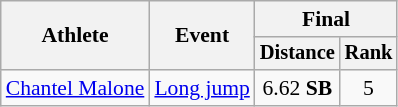<table class=wikitable style="font-size:90%">
<tr>
<th rowspan="2">Athlete</th>
<th rowspan="2">Event</th>
<th colspan="2">Final</th>
</tr>
<tr style="font-size:95%">
<th>Distance</th>
<th>Rank</th>
</tr>
<tr align=center>
<td align=left><a href='#'>Chantel Malone</a></td>
<td align=left><a href='#'>Long jump</a></td>
<td>6.62 <strong>SB</strong></td>
<td>5</td>
</tr>
</table>
